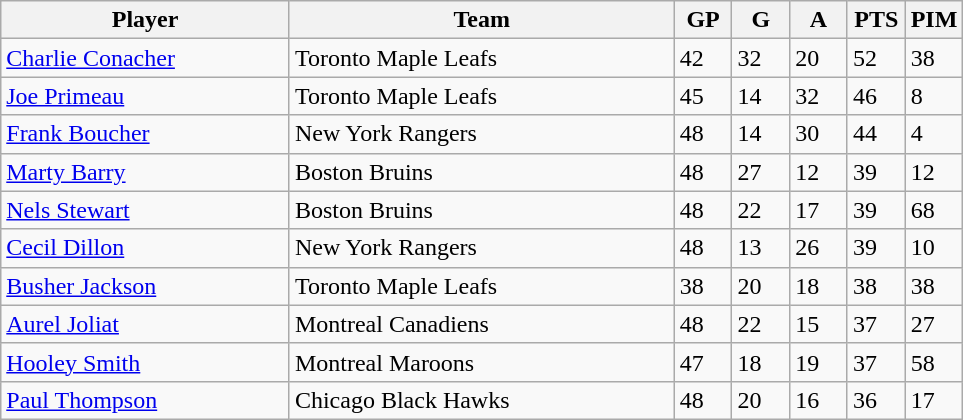<table class="wikitable">
<tr>
<th bgcolor="#DDDDFF" width="30%">Player</th>
<th bgcolor="#DDDDFF" width="40%">Team</th>
<th bgcolor="#DDDDFF" width="6%">GP</th>
<th bgcolor="#DDDDFF" width="6%">G</th>
<th bgcolor="#DDDDFF" width="6%">A</th>
<th bgcolor="#DDDDFF" width="6%">PTS</th>
<th bgcolor="#DDDDFF" width="6%">PIM</th>
</tr>
<tr>
<td><a href='#'>Charlie Conacher</a></td>
<td>Toronto Maple Leafs</td>
<td>42</td>
<td>32</td>
<td>20</td>
<td>52</td>
<td>38</td>
</tr>
<tr>
<td><a href='#'>Joe Primeau</a></td>
<td>Toronto Maple Leafs</td>
<td>45</td>
<td>14</td>
<td>32</td>
<td>46</td>
<td>8</td>
</tr>
<tr>
<td><a href='#'>Frank Boucher</a></td>
<td>New York Rangers</td>
<td>48</td>
<td>14</td>
<td>30</td>
<td>44</td>
<td>4</td>
</tr>
<tr>
<td><a href='#'>Marty Barry</a></td>
<td>Boston Bruins</td>
<td>48</td>
<td>27</td>
<td>12</td>
<td>39</td>
<td>12</td>
</tr>
<tr>
<td><a href='#'>Nels Stewart</a></td>
<td>Boston Bruins</td>
<td>48</td>
<td>22</td>
<td>17</td>
<td>39</td>
<td>68</td>
</tr>
<tr>
<td><a href='#'>Cecil Dillon</a></td>
<td>New York Rangers</td>
<td>48</td>
<td>13</td>
<td>26</td>
<td>39</td>
<td>10</td>
</tr>
<tr>
<td><a href='#'>Busher Jackson</a></td>
<td>Toronto Maple Leafs</td>
<td>38</td>
<td>20</td>
<td>18</td>
<td>38</td>
<td>38</td>
</tr>
<tr>
<td><a href='#'>Aurel Joliat</a></td>
<td>Montreal Canadiens</td>
<td>48</td>
<td>22</td>
<td>15</td>
<td>37</td>
<td>27</td>
</tr>
<tr>
<td><a href='#'>Hooley Smith</a></td>
<td>Montreal Maroons</td>
<td>47</td>
<td>18</td>
<td>19</td>
<td>37</td>
<td>58</td>
</tr>
<tr>
<td><a href='#'>Paul Thompson</a></td>
<td>Chicago Black Hawks</td>
<td>48</td>
<td>20</td>
<td>16</td>
<td>36</td>
<td>17</td>
</tr>
</table>
